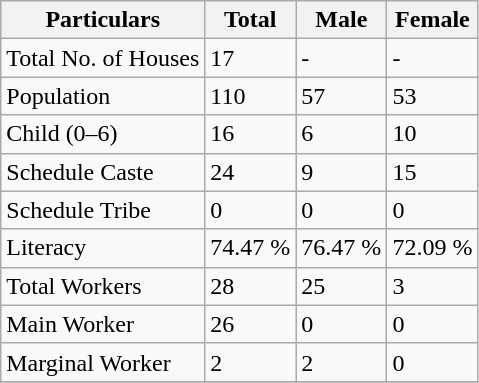<table class="wikitable sortable">
<tr>
<th>Particulars</th>
<th>Total</th>
<th>Male</th>
<th>Female</th>
</tr>
<tr>
<td>Total No. of Houses</td>
<td>17</td>
<td>-</td>
<td>-</td>
</tr>
<tr>
<td>Population</td>
<td>110</td>
<td>57</td>
<td>53</td>
</tr>
<tr>
<td>Child (0–6)</td>
<td>16</td>
<td>6</td>
<td>10</td>
</tr>
<tr>
<td>Schedule Caste</td>
<td>24</td>
<td>9</td>
<td>15</td>
</tr>
<tr>
<td>Schedule Tribe</td>
<td>0</td>
<td>0</td>
<td>0</td>
</tr>
<tr>
<td>Literacy</td>
<td>74.47 %</td>
<td>76.47 %</td>
<td>72.09 %</td>
</tr>
<tr>
<td>Total Workers</td>
<td>28</td>
<td>25</td>
<td>3</td>
</tr>
<tr>
<td>Main Worker</td>
<td>26</td>
<td>0</td>
<td>0</td>
</tr>
<tr>
<td>Marginal Worker</td>
<td>2</td>
<td>2</td>
<td>0</td>
</tr>
<tr>
</tr>
</table>
